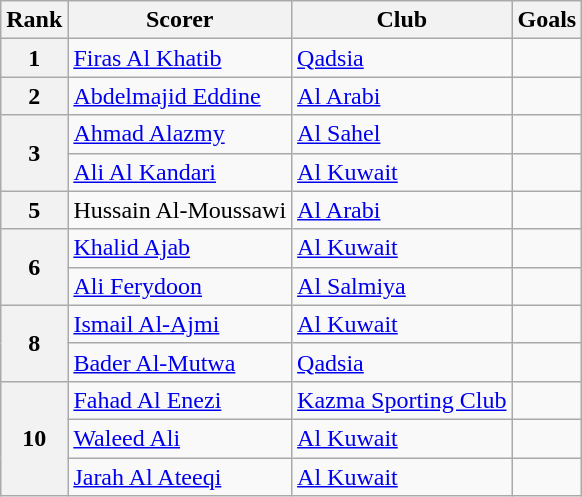<table class="wikitable">
<tr>
<th>Rank</th>
<th>Scorer</th>
<th>Club</th>
<th>Goals</th>
</tr>
<tr>
<th rowspan=1>1</th>
<td> <a href='#'>Firas Al Khatib</a></td>
<td><a href='#'>Qadsia</a></td>
<td></td>
</tr>
<tr>
<th rowspan=1>2</th>
<td> <a href='#'>Abdelmajid Eddine</a></td>
<td><a href='#'>Al Arabi</a></td>
<td></td>
</tr>
<tr>
<th rowspan=2>3</th>
<td> <a href='#'>Ahmad Alazmy</a></td>
<td><a href='#'>Al Sahel</a></td>
<td></td>
</tr>
<tr>
<td> <a href='#'>Ali Al Kandari</a></td>
<td><a href='#'>Al Kuwait</a></td>
<td></td>
</tr>
<tr>
<th rowspan=1>5</th>
<td> Hussain Al-Moussawi</td>
<td><a href='#'>Al Arabi</a></td>
<td></td>
</tr>
<tr>
<th rowspan=2>6</th>
<td> <a href='#'>Khalid Ajab</a></td>
<td><a href='#'>Al Kuwait</a></td>
<td></td>
</tr>
<tr>
<td> <a href='#'>Ali Ferydoon</a></td>
<td><a href='#'>Al Salmiya</a></td>
<td></td>
</tr>
<tr>
<th rowspan=2>8</th>
<td> <a href='#'>Ismail Al-Ajmi</a></td>
<td><a href='#'>Al Kuwait</a></td>
<td></td>
</tr>
<tr>
<td> <a href='#'>Bader Al-Mutwa</a></td>
<td><a href='#'>Qadsia</a></td>
<td></td>
</tr>
<tr>
<th rowspan=3>10</th>
<td> <a href='#'>Fahad Al Enezi</a></td>
<td><a href='#'>Kazma Sporting Club</a></td>
<td></td>
</tr>
<tr>
<td> <a href='#'>Waleed Ali</a></td>
<td><a href='#'>Al Kuwait</a></td>
<td></td>
</tr>
<tr>
<td> <a href='#'>Jarah Al Ateeqi</a></td>
<td><a href='#'>Al Kuwait</a></td>
<td></td>
</tr>
</table>
